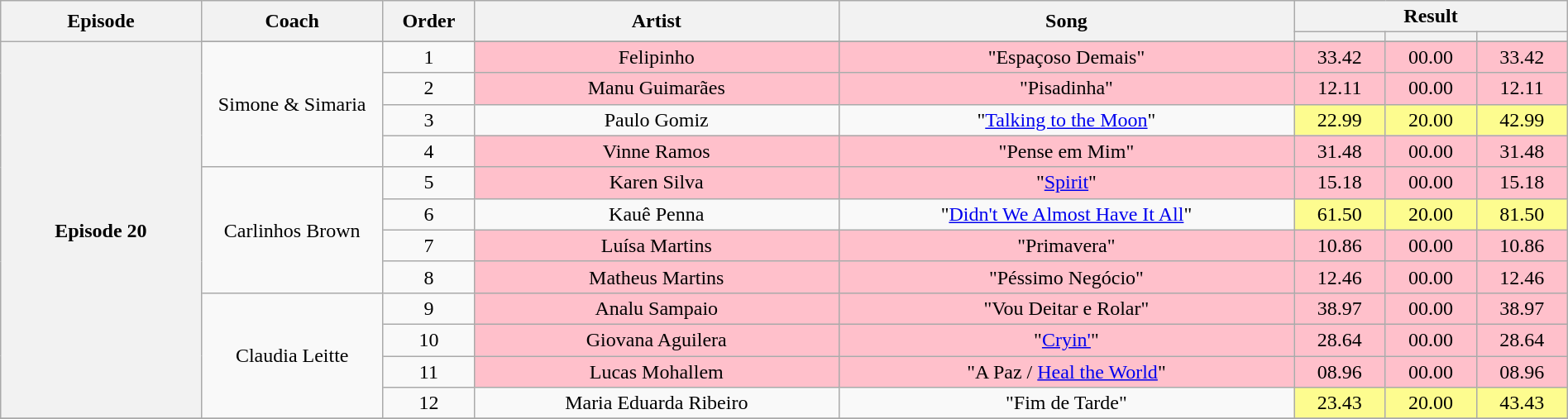<table class="wikitable" style="text-align:center; width:100%;">
<tr>
<th scope="col" width="11%" rowspan=2>Episode</th>
<th scope="col" width="10%" rowspan=2>Coach</th>
<th scope="col" width="05%" rowspan=2>Order</th>
<th scope="col" width="20%" rowspan=2>Artist</th>
<th scope="col" width="25%" rowspan=2>Song</th>
<th scope="col" width="15%" colspan=3>Result</th>
</tr>
<tr>
<th scope="col" width="05%"></th>
<th scope="col" width="05%"></th>
<th scope="col" width="05%"></th>
</tr>
<tr>
<th scope="col" rowspan=13>Episode 20<br></th>
</tr>
<tr>
<td rowspan="4">Simone & Simaria</td>
<td>1</td>
<td bgcolor=FFC0CB>Felipinho</td>
<td bgcolor=FFC0CB>"Espaçoso Demais"</td>
<td bgcolor=FFC0CB>33.42</td>
<td bgcolor=FFC0CB>00.00</td>
<td bgcolor=FFC0CB>33.42</td>
</tr>
<tr>
<td>2</td>
<td bgcolor=FFC0CB>Manu Guimarães</td>
<td bgcolor=FFC0CB>"Pisadinha"</td>
<td bgcolor=FFC0CB>12.11</td>
<td bgcolor=FFC0CB>00.00</td>
<td bgcolor=FFC0CB>12.11</td>
</tr>
<tr>
<td>3</td>
<td>Paulo Gomiz</td>
<td>"<a href='#'>Talking to the Moon</a>"</td>
<td bgcolor=FDFC8F>22.99</td>
<td bgcolor=FDFC8F>20.00</td>
<td bgcolor=FDFC8F>42.99</td>
</tr>
<tr>
<td>4</td>
<td bgcolor=FFC0CB>Vinne Ramos</td>
<td bgcolor=FFC0CB>"Pense em Mim"</td>
<td bgcolor=FFC0CB>31.48</td>
<td bgcolor=FFC0CB>00.00</td>
<td bgcolor=FFC0CB>31.48</td>
</tr>
<tr>
<td rowspan="4">Carlinhos Brown</td>
<td>5</td>
<td bgcolor=FFC0CB>Karen Silva</td>
<td bgcolor=FFC0CB>"<a href='#'>Spirit</a>"</td>
<td bgcolor=FFC0CB>15.18</td>
<td bgcolor=FFC0CB>00.00</td>
<td bgcolor=FFC0CB>15.18</td>
</tr>
<tr>
<td>6</td>
<td>Kauê Penna</td>
<td>"<a href='#'>Didn't We Almost Have It All</a>"</td>
<td bgcolor=FDFC8F>61.50</td>
<td bgcolor=FDFC8F>20.00</td>
<td bgcolor=FDFC8F>81.50</td>
</tr>
<tr>
<td>7</td>
<td bgcolor=FFC0CB>Luísa Martins</td>
<td bgcolor=FFC0CB>"Primavera"</td>
<td bgcolor=FFC0CB>10.86</td>
<td bgcolor=FFC0CB>00.00</td>
<td bgcolor=FFC0CB>10.86</td>
</tr>
<tr>
<td>8</td>
<td bgcolor=FFC0CB>Matheus Martins</td>
<td bgcolor=FFC0CB>"Péssimo Negócio"</td>
<td bgcolor=FFC0CB>12.46</td>
<td bgcolor=FFC0CB>00.00</td>
<td bgcolor=FFC0CB>12.46</td>
</tr>
<tr>
<td rowspan="4">Claudia Leitte<br></td>
<td>9</td>
<td bgcolor=FFC0CB>Analu Sampaio</td>
<td bgcolor=FFC0CB>"Vou Deitar e Rolar"</td>
<td bgcolor=FFC0CB>38.97</td>
<td bgcolor=FFC0CB>00.00</td>
<td bgcolor=FFC0CB>38.97</td>
</tr>
<tr>
<td>10</td>
<td bgcolor=FFC0CB>Giovana Aguilera</td>
<td bgcolor=FFC0CB>"<a href='#'>Cryin'</a>"</td>
<td bgcolor=FFC0CB>28.64</td>
<td bgcolor=FFC0CB>00.00</td>
<td bgcolor=FFC0CB>28.64</td>
</tr>
<tr>
<td>11</td>
<td bgcolor=FFC0CB>Lucas Mohallem</td>
<td bgcolor=FFC0CB>"A Paz / <a href='#'>Heal the World</a>"</td>
<td bgcolor=FFC0CB>08.96</td>
<td bgcolor=FFC0CB>00.00</td>
<td bgcolor=FFC0CB>08.96</td>
</tr>
<tr>
<td>12</td>
<td>Maria Eduarda Ribeiro</td>
<td>"Fim de Tarde"</td>
<td bgcolor=FDFC8F>23.43</td>
<td bgcolor=FDFC8F>20.00</td>
<td bgcolor=FDFC8F>43.43</td>
</tr>
<tr>
</tr>
</table>
